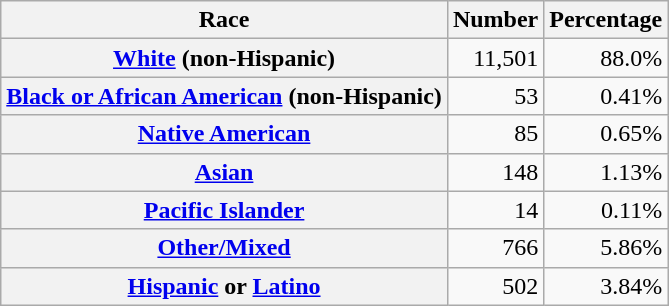<table class="wikitable" style="text-align:right">
<tr>
<th scope="col">Race</th>
<th scope="col">Number</th>
<th scope="col">Percentage</th>
</tr>
<tr>
<th scope="row"><a href='#'>White</a> (non-Hispanic)</th>
<td>11,501</td>
<td>88.0%</td>
</tr>
<tr>
<th scope="row"><a href='#'>Black or African American</a> (non-Hispanic)</th>
<td>53</td>
<td>0.41%</td>
</tr>
<tr>
<th scope="row"><a href='#'>Native American</a></th>
<td>85</td>
<td>0.65%</td>
</tr>
<tr>
<th scope="row"><a href='#'>Asian</a></th>
<td>148</td>
<td>1.13%</td>
</tr>
<tr>
<th scope="row"><a href='#'>Pacific Islander</a></th>
<td>14</td>
<td>0.11%</td>
</tr>
<tr>
<th scope="row"><a href='#'>Other/Mixed</a></th>
<td>766</td>
<td>5.86%</td>
</tr>
<tr>
<th scope="row"><a href='#'>Hispanic</a> or <a href='#'>Latino</a></th>
<td>502</td>
<td>3.84%</td>
</tr>
</table>
